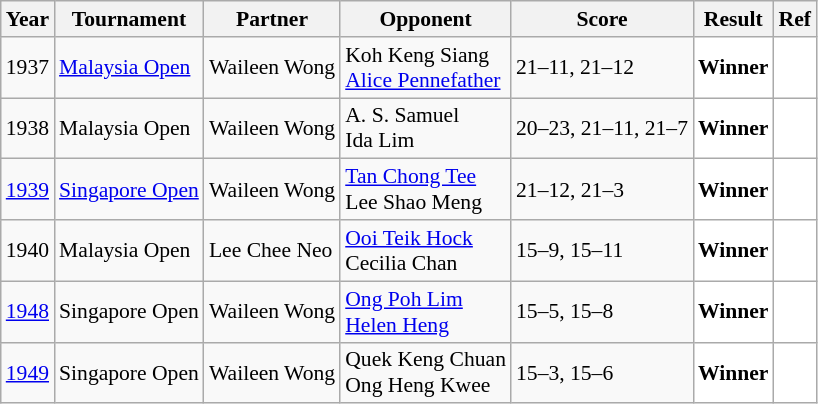<table class="sortable wikitable" style="font-size:90%;">
<tr>
<th>Year</th>
<th>Tournament</th>
<th>Partner</th>
<th>Opponent</th>
<th>Score</th>
<th>Result</th>
<th>Ref</th>
</tr>
<tr>
<td align="center">1937</td>
<td><a href='#'>Malaysia Open</a></td>
<td> Waileen Wong</td>
<td> Koh Keng Siang<br> <a href='#'>Alice Pennefather</a></td>
<td>21–11, 21–12</td>
<td style="text-align:left; background:white"> <strong>Winner</strong></td>
<td style="text-align:center; background:white"></td>
</tr>
<tr>
<td align="center">1938</td>
<td>Malaysia Open</td>
<td> Waileen Wong</td>
<td> A. S. Samuel<br> Ida Lim</td>
<td>20–23, 21–11, 21–7</td>
<td style="text-align:left; background:white"> <strong>Winner</strong></td>
<td style="text-align:center; background:white"></td>
</tr>
<tr>
<td align="center"><a href='#'>1939</a></td>
<td><a href='#'>Singapore Open</a></td>
<td> Waileen Wong</td>
<td> <a href='#'>Tan Chong Tee</a><br> Lee Shao Meng</td>
<td>21–12, 21–3</td>
<td style="text-align:left; background:white"> <strong>Winner</strong></td>
<td style="text-align:center; background:white"></td>
</tr>
<tr>
<td align="center">1940</td>
<td>Malaysia Open</td>
<td> Lee Chee Neo</td>
<td> <a href='#'>Ooi Teik Hock</a><br> Cecilia Chan</td>
<td>15–9, 15–11</td>
<td style="text-align:left; background:white"> <strong>Winner</strong></td>
<td style="text-align:center; background:white"></td>
</tr>
<tr>
<td align="center"><a href='#'>1948</a></td>
<td>Singapore Open</td>
<td> Waileen Wong</td>
<td> <a href='#'>Ong Poh Lim</a><br> <a href='#'>Helen Heng</a></td>
<td>15–5, 15–8</td>
<td style="text-align:left; background:white"> <strong>Winner</strong></td>
<td style="text-align:center; background:white"></td>
</tr>
<tr>
<td align="center"><a href='#'>1949</a></td>
<td>Singapore Open</td>
<td> Waileen Wong</td>
<td> Quek Keng Chuan<br> Ong Heng Kwee</td>
<td>15–3, 15–6</td>
<td style="text-align:left; background:white"> <strong>Winner</strong></td>
<td style="text-align:center; background:white"></td>
</tr>
</table>
